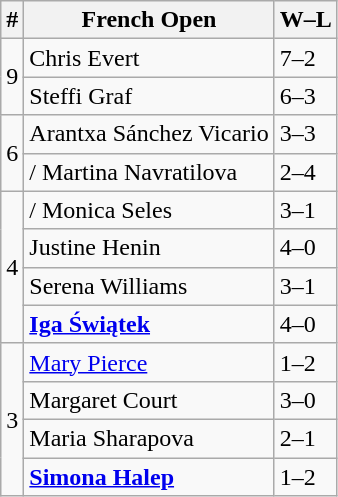<table class="wikitable">
<tr>
<th>#</th>
<th>French Open</th>
<th>W–L</th>
</tr>
<tr>
<td rowspan=2>9</td>
<td> Chris Evert</td>
<td>7–2</td>
</tr>
<tr>
<td> Steffi Graf</td>
<td>6–3</td>
</tr>
<tr>
<td rowspan=2>6</td>
<td> Arantxa Sánchez Vicario</td>
<td>3–3</td>
</tr>
<tr>
<td>/ Martina Navratilova</td>
<td>2–4</td>
</tr>
<tr>
<td rowspan=4>4</td>
<td>/ Monica Seles</td>
<td>3–1</td>
</tr>
<tr>
<td> Justine Henin</td>
<td>4–0</td>
</tr>
<tr>
<td> Serena Williams</td>
<td>3–1</td>
</tr>
<tr>
<td> <strong><a href='#'>Iga Świątek</a></strong></td>
<td>4–0</td>
</tr>
<tr>
<td rowspan=4>3</td>
<td> <a href='#'>Mary Pierce</a></td>
<td>1–2</td>
</tr>
<tr>
<td> Margaret Court</td>
<td>3–0</td>
</tr>
<tr>
<td> Maria Sharapova</td>
<td>2–1</td>
</tr>
<tr>
<td> <strong><a href='#'>Simona Halep</a></strong></td>
<td>1–2</td>
</tr>
</table>
